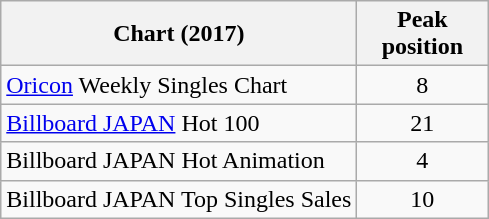<table class="wikitable plainrowheaders" style="text-align:center;">
<tr>
<th>Chart (2017)</th>
<th style="width:5em;">Peak position</th>
</tr>
<tr>
<td style="text-align:left;"><a href='#'>Oricon</a> Weekly Singles Chart</td>
<td>8</td>
</tr>
<tr>
<td style="text-align:left;"><a href='#'>Billboard JAPAN</a> Hot 100</td>
<td>21</td>
</tr>
<tr>
<td style="text-align:left;">Billboard JAPAN Hot Animation</td>
<td>4</td>
</tr>
<tr>
<td style="text-align:left;">Billboard JAPAN Top Singles Sales</td>
<td>10</td>
</tr>
</table>
